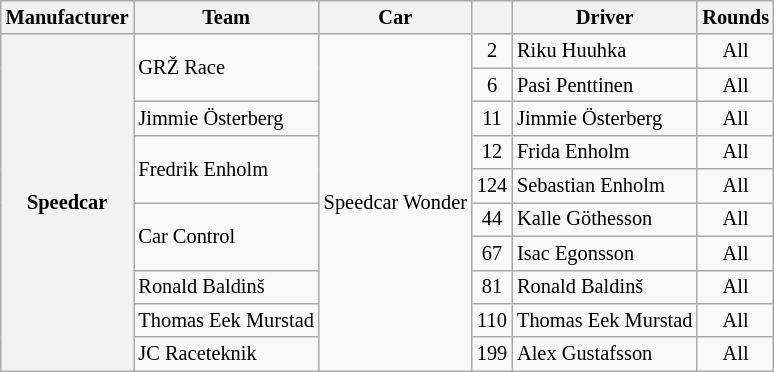<table class="wikitable" style="font-size:85%;">
<tr>
<th>Manufacturer</th>
<th>Team</th>
<th>Car</th>
<th></th>
<th>Driver</th>
<th>Rounds</th>
</tr>
<tr>
<th rowspan=10>Speedcar</th>
<td rowspan=2> GRŽ Race</td>
<td rowspan=10>Speedcar Wonder</td>
<td align=center>2</td>
<td> Riku Huuhka</td>
<td align=center>All</td>
</tr>
<tr>
<td align=center>6</td>
<td> Pasi Penttinen</td>
<td align=center>All</td>
</tr>
<tr>
<td> Jimmie Österberg</td>
<td align=center>11</td>
<td> Jimmie Österberg</td>
<td align=center>All</td>
</tr>
<tr>
<td rowspan=2> Fredrik Enholm</td>
<td align=center>12</td>
<td> Frida Enholm</td>
<td align=center>All</td>
</tr>
<tr>
<td align=center>124</td>
<td> Sebastian Enholm</td>
<td align=center>All</td>
</tr>
<tr>
<td rowspan=2> Car Control</td>
<td align=center>44</td>
<td> Kalle Göthesson</td>
<td align=center>All</td>
</tr>
<tr>
<td align=center>67</td>
<td> Isac Egonsson</td>
<td align=center>All</td>
</tr>
<tr>
<td> Ronald Baldinš</td>
<td align=center>81</td>
<td> Ronald Baldinš</td>
<td align=center>All</td>
</tr>
<tr>
<td> Thomas Eek Murstad</td>
<td align=center>110</td>
<td> Thomas Eek Murstad</td>
<td align=center>All</td>
</tr>
<tr>
<td> JC Raceteknik</td>
<td align=center>199</td>
<td> Alex Gustafsson</td>
<td align=center>All</td>
</tr>
</table>
